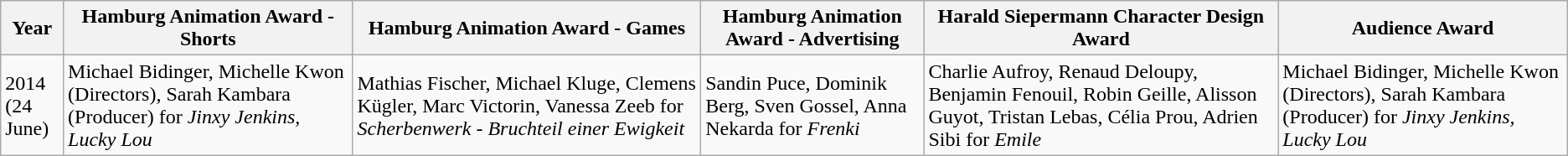<table class="wikitable">
<tr>
<th width="4%">Year</th>
<th>Hamburg Animation Award - Shorts</th>
<th>Hamburg Animation Award - Games</th>
<th>Hamburg Animation Award - Advertising</th>
<th>Harald Siepermann Character Design Award</th>
<th>Audience Award</th>
</tr>
<tr>
<td>2014 (24 June)</td>
<td>Michael Bidinger, Michelle Kwon (Directors), Sarah Kambara (Producer) for <em>Jinxy Jenkins, Lucky Lou</em></td>
<td>Mathias Fischer, Michael Kluge, Clemens Kügler, Marc Victorin, Vanessa Zeeb for <em>Scherbenwerk - Bruchteil einer Ewigkeit</em></td>
<td>Sandin Puce, Dominik Berg, Sven Gossel, Anna Nekarda for <em>Frenki</em></td>
<td>Charlie Aufroy, Renaud Deloupy, Benjamin Fenouil, Robin Geille, Alisson Guyot, Tristan Lebas, Célia Prou, Adrien Sibi for <em>Emile</em></td>
<td>Michael Bidinger, Michelle Kwon (Directors), Sarah Kambara (Producer) for <em>Jinxy Jenkins, Lucky Lou</em></td>
</tr>
</table>
